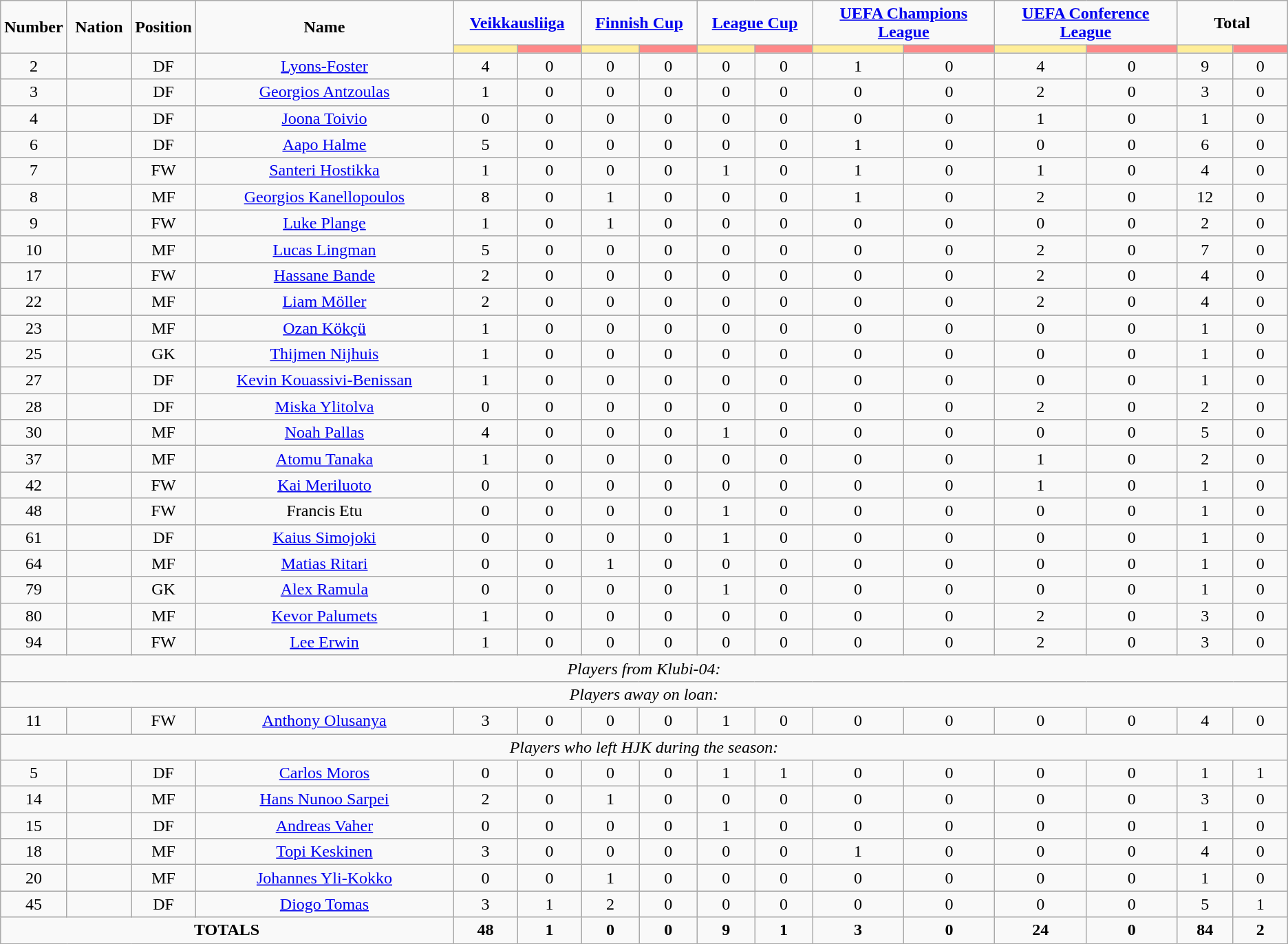<table class="wikitable" style="text-align:center;">
<tr>
<td rowspan="2"  style="width:5%;"><strong>Number</strong></td>
<td rowspan="2"  style="width:5%;"><strong>Nation</strong></td>
<td rowspan="2"  style="width:5%;"><strong>Position</strong></td>
<td rowspan="2"  style="width:20%;"><strong>Name</strong></td>
<td colspan="2"><strong><a href='#'>Veikkausliiga</a></strong></td>
<td colspan="2"><strong><a href='#'>Finnish Cup</a></strong></td>
<td colspan="2"><strong><a href='#'>League Cup</a></strong></td>
<td colspan="2"><strong><a href='#'>UEFA Champions League</a></strong></td>
<td colspan="2"><strong><a href='#'>UEFA Conference League</a></strong></td>
<td colspan="2"><strong>Total</strong></td>
</tr>
<tr>
<th style="width:60px; background:#fe9;"></th>
<th style="width:60px; background:#ff8888;"></th>
<th style="width:60px; background:#fe9;"></th>
<th style="width:60px; background:#ff8888;"></th>
<th style="width:60px; background:#fe9;"></th>
<th style="width:60px; background:#ff8888;"></th>
<th style="width:100px; background:#fe9;"></th>
<th style="width:100px; background:#ff8888;"></th>
<th style="width:100px; background:#fe9;"></th>
<th style="width:100px; background:#ff8888;"></th>
<th style="width:60px; background:#fe9;"></th>
<th style="width:60px; background:#ff8888;"></th>
</tr>
<tr>
<td>2</td>
<td></td>
<td>DF</td>
<td><a href='#'>Lyons-Foster</a></td>
<td>4</td>
<td>0</td>
<td>0</td>
<td>0</td>
<td>0</td>
<td>0</td>
<td>1</td>
<td>0</td>
<td>4</td>
<td>0</td>
<td>9</td>
<td>0</td>
</tr>
<tr>
<td>3</td>
<td></td>
<td>DF</td>
<td><a href='#'>Georgios Antzoulas</a></td>
<td>1</td>
<td>0</td>
<td>0</td>
<td>0</td>
<td>0</td>
<td>0</td>
<td>0</td>
<td>0</td>
<td>2</td>
<td>0</td>
<td>3</td>
<td>0</td>
</tr>
<tr>
<td>4</td>
<td></td>
<td>DF</td>
<td><a href='#'>Joona Toivio</a></td>
<td>0</td>
<td>0</td>
<td>0</td>
<td>0</td>
<td>0</td>
<td>0</td>
<td>0</td>
<td>0</td>
<td>1</td>
<td>0</td>
<td>1</td>
<td>0</td>
</tr>
<tr>
<td>6</td>
<td></td>
<td>DF</td>
<td><a href='#'>Aapo Halme</a></td>
<td>5</td>
<td>0</td>
<td>0</td>
<td>0</td>
<td>0</td>
<td>0</td>
<td>1</td>
<td>0</td>
<td>0</td>
<td>0</td>
<td>6</td>
<td>0</td>
</tr>
<tr>
<td>7</td>
<td></td>
<td>FW</td>
<td><a href='#'>Santeri Hostikka</a></td>
<td>1</td>
<td>0</td>
<td>0</td>
<td>0</td>
<td>1</td>
<td>0</td>
<td>1</td>
<td>0</td>
<td>1</td>
<td>0</td>
<td>4</td>
<td>0</td>
</tr>
<tr>
<td>8</td>
<td></td>
<td>MF</td>
<td><a href='#'>Georgios Kanellopoulos</a></td>
<td>8</td>
<td>0</td>
<td>1</td>
<td>0</td>
<td>0</td>
<td>0</td>
<td>1</td>
<td>0</td>
<td>2</td>
<td>0</td>
<td>12</td>
<td>0</td>
</tr>
<tr>
<td>9</td>
<td></td>
<td>FW</td>
<td><a href='#'>Luke Plange</a></td>
<td>1</td>
<td>0</td>
<td>1</td>
<td>0</td>
<td>0</td>
<td>0</td>
<td>0</td>
<td>0</td>
<td>0</td>
<td>0</td>
<td>2</td>
<td>0</td>
</tr>
<tr>
<td>10</td>
<td></td>
<td>MF</td>
<td><a href='#'>Lucas Lingman</a></td>
<td>5</td>
<td>0</td>
<td>0</td>
<td>0</td>
<td>0</td>
<td>0</td>
<td>0</td>
<td>0</td>
<td>2</td>
<td>0</td>
<td>7</td>
<td>0</td>
</tr>
<tr>
<td>17</td>
<td></td>
<td>FW</td>
<td><a href='#'>Hassane Bande</a></td>
<td>2</td>
<td>0</td>
<td>0</td>
<td>0</td>
<td>0</td>
<td>0</td>
<td>0</td>
<td>0</td>
<td>2</td>
<td>0</td>
<td>4</td>
<td>0</td>
</tr>
<tr>
<td>22</td>
<td></td>
<td>MF</td>
<td><a href='#'>Liam Möller</a></td>
<td>2</td>
<td>0</td>
<td>0</td>
<td>0</td>
<td>0</td>
<td>0</td>
<td>0</td>
<td>0</td>
<td>2</td>
<td>0</td>
<td>4</td>
<td>0</td>
</tr>
<tr>
<td>23</td>
<td></td>
<td>MF</td>
<td><a href='#'>Ozan Kökçü</a></td>
<td>1</td>
<td>0</td>
<td>0</td>
<td>0</td>
<td>0</td>
<td>0</td>
<td>0</td>
<td>0</td>
<td>0</td>
<td>0</td>
<td>1</td>
<td>0</td>
</tr>
<tr>
<td>25</td>
<td></td>
<td>GK</td>
<td><a href='#'>Thijmen Nijhuis</a></td>
<td>1</td>
<td>0</td>
<td>0</td>
<td>0</td>
<td>0</td>
<td>0</td>
<td>0</td>
<td>0</td>
<td>0</td>
<td>0</td>
<td>1</td>
<td>0</td>
</tr>
<tr>
<td>27</td>
<td></td>
<td>DF</td>
<td><a href='#'>Kevin Kouassivi-Benissan</a></td>
<td>1</td>
<td>0</td>
<td>0</td>
<td>0</td>
<td>0</td>
<td>0</td>
<td>0</td>
<td>0</td>
<td>0</td>
<td>0</td>
<td>1</td>
<td>0</td>
</tr>
<tr>
<td>28</td>
<td></td>
<td>DF</td>
<td><a href='#'>Miska Ylitolva</a></td>
<td>0</td>
<td>0</td>
<td>0</td>
<td>0</td>
<td>0</td>
<td>0</td>
<td>0</td>
<td>0</td>
<td>2</td>
<td>0</td>
<td>2</td>
<td>0</td>
</tr>
<tr>
<td>30</td>
<td></td>
<td>MF</td>
<td><a href='#'>Noah Pallas</a></td>
<td>4</td>
<td>0</td>
<td>0</td>
<td>0</td>
<td>1</td>
<td>0</td>
<td>0</td>
<td>0</td>
<td>0</td>
<td>0</td>
<td>5</td>
<td>0</td>
</tr>
<tr>
<td>37</td>
<td></td>
<td>MF</td>
<td><a href='#'>Atomu Tanaka</a></td>
<td>1</td>
<td>0</td>
<td>0</td>
<td>0</td>
<td>0</td>
<td>0</td>
<td>0</td>
<td>0</td>
<td>1</td>
<td>0</td>
<td>2</td>
<td>0</td>
</tr>
<tr>
<td>42</td>
<td></td>
<td>FW</td>
<td><a href='#'>Kai Meriluoto</a></td>
<td>0</td>
<td>0</td>
<td>0</td>
<td>0</td>
<td>0</td>
<td>0</td>
<td>0</td>
<td>0</td>
<td>1</td>
<td>0</td>
<td>1</td>
<td>0</td>
</tr>
<tr>
<td>48</td>
<td></td>
<td>FW</td>
<td>Francis Etu</td>
<td>0</td>
<td>0</td>
<td>0</td>
<td>0</td>
<td>1</td>
<td>0</td>
<td>0</td>
<td>0</td>
<td>0</td>
<td>0</td>
<td>1</td>
<td>0</td>
</tr>
<tr>
<td>61</td>
<td></td>
<td>DF</td>
<td><a href='#'>Kaius Simojoki</a></td>
<td>0</td>
<td>0</td>
<td>0</td>
<td>0</td>
<td>1</td>
<td>0</td>
<td>0</td>
<td>0</td>
<td>0</td>
<td>0</td>
<td>1</td>
<td>0</td>
</tr>
<tr>
<td>64</td>
<td></td>
<td>MF</td>
<td><a href='#'>Matias Ritari</a></td>
<td>0</td>
<td>0</td>
<td>1</td>
<td>0</td>
<td>0</td>
<td>0</td>
<td>0</td>
<td>0</td>
<td>0</td>
<td>0</td>
<td>1</td>
<td>0</td>
</tr>
<tr>
<td>79</td>
<td></td>
<td>GK</td>
<td><a href='#'>Alex Ramula</a></td>
<td>0</td>
<td>0</td>
<td>0</td>
<td>0</td>
<td>1</td>
<td>0</td>
<td>0</td>
<td>0</td>
<td>0</td>
<td>0</td>
<td>1</td>
<td>0</td>
</tr>
<tr>
<td>80</td>
<td></td>
<td>MF</td>
<td><a href='#'>Kevor Palumets</a></td>
<td>1</td>
<td>0</td>
<td>0</td>
<td>0</td>
<td>0</td>
<td>0</td>
<td>0</td>
<td>0</td>
<td>2</td>
<td>0</td>
<td>3</td>
<td>0</td>
</tr>
<tr>
<td>94</td>
<td></td>
<td>FW</td>
<td><a href='#'>Lee Erwin</a></td>
<td>1</td>
<td>0</td>
<td>0</td>
<td>0</td>
<td>0</td>
<td>0</td>
<td>0</td>
<td>0</td>
<td>2</td>
<td>0</td>
<td>3</td>
<td>0</td>
</tr>
<tr>
<td colspan="16"><em>Players from Klubi-04:</em></td>
</tr>
<tr>
<td colspan="16"><em>Players away on loan:</em></td>
</tr>
<tr>
<td>11</td>
<td></td>
<td>FW</td>
<td><a href='#'>Anthony Olusanya</a></td>
<td>3</td>
<td>0</td>
<td>0</td>
<td>0</td>
<td>1</td>
<td>0</td>
<td>0</td>
<td>0</td>
<td>0</td>
<td>0</td>
<td>4</td>
<td>0</td>
</tr>
<tr>
<td colspan="16"><em>Players who left HJK during the season:</em></td>
</tr>
<tr>
<td>5</td>
<td></td>
<td>DF</td>
<td><a href='#'>Carlos Moros</a></td>
<td>0</td>
<td>0</td>
<td>0</td>
<td>0</td>
<td>1</td>
<td>1</td>
<td>0</td>
<td>0</td>
<td>0</td>
<td>0</td>
<td>1</td>
<td>1</td>
</tr>
<tr>
<td>14</td>
<td></td>
<td>MF</td>
<td><a href='#'>Hans Nunoo Sarpei</a></td>
<td>2</td>
<td>0</td>
<td>1</td>
<td>0</td>
<td>0</td>
<td>0</td>
<td>0</td>
<td>0</td>
<td>0</td>
<td>0</td>
<td>3</td>
<td>0</td>
</tr>
<tr>
<td>15</td>
<td></td>
<td>DF</td>
<td><a href='#'>Andreas Vaher</a></td>
<td>0</td>
<td>0</td>
<td>0</td>
<td>0</td>
<td>1</td>
<td>0</td>
<td>0</td>
<td>0</td>
<td>0</td>
<td>0</td>
<td>1</td>
<td>0</td>
</tr>
<tr>
<td>18</td>
<td></td>
<td>MF</td>
<td><a href='#'>Topi Keskinen</a></td>
<td>3</td>
<td>0</td>
<td>0</td>
<td>0</td>
<td>0</td>
<td>0</td>
<td>1</td>
<td>0</td>
<td>0</td>
<td>0</td>
<td>4</td>
<td>0</td>
</tr>
<tr>
<td>20</td>
<td></td>
<td>MF</td>
<td><a href='#'>Johannes Yli-Kokko</a></td>
<td>0</td>
<td>0</td>
<td>1</td>
<td>0</td>
<td>0</td>
<td>0</td>
<td>0</td>
<td>0</td>
<td>0</td>
<td>0</td>
<td>1</td>
<td>0</td>
</tr>
<tr>
<td>45</td>
<td></td>
<td>DF</td>
<td><a href='#'>Diogo Tomas</a></td>
<td>3</td>
<td>1</td>
<td>2</td>
<td>0</td>
<td>0</td>
<td>0</td>
<td>0</td>
<td>0</td>
<td>0</td>
<td>0</td>
<td>5</td>
<td>1</td>
</tr>
<tr>
<td colspan="4"><strong>TOTALS</strong></td>
<td><strong>48</strong></td>
<td><strong>1</strong></td>
<td><strong>0</strong></td>
<td><strong>0</strong></td>
<td><strong>9</strong></td>
<td><strong>1</strong></td>
<td><strong>3</strong></td>
<td><strong>0</strong></td>
<td><strong>24</strong></td>
<td><strong>0</strong></td>
<td><strong>84</strong></td>
<td><strong>2</strong></td>
</tr>
</table>
